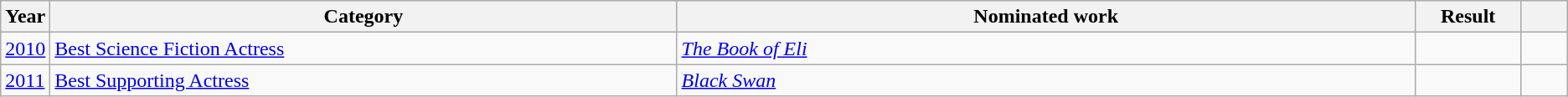<table class="wikitable sortable">
<tr>
<th scope="col" style="width:1em;">Year</th>
<th scope="col" style="width:33em;">Category</th>
<th scope="col" style="width:39em;">Nominated work</th>
<th scope="col" style="width:5em;">Result</th>
<th scope="col" style="width:2em;" class="unsortable"></th>
</tr>
<tr>
<td><a href='#'>2010</a></td>
<td><a href='#'>Best Science Fiction Actress</a></td>
<td><em><a href='#'>The Book of Eli</a></em></td>
<td></td>
<td style="text-align:center;"></td>
</tr>
<tr>
<td><a href='#'>2011</a></td>
<td><a href='#'>Best Supporting Actress</a></td>
<td><em><a href='#'>Black Swan</a></em></td>
<td></td>
<td style="text-align:center;"></td>
</tr>
</table>
